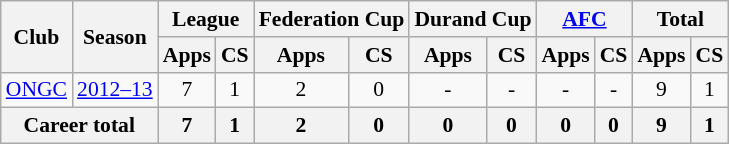<table class="wikitable" style="font-size:90%; text-align:center;">
<tr>
<th rowspan="2">Club</th>
<th rowspan="2">Season</th>
<th colspan="2">League</th>
<th colspan="2">Federation Cup</th>
<th colspan="2">Durand Cup</th>
<th colspan="2"><a href='#'>AFC</a></th>
<th colspan="2">Total</th>
</tr>
<tr>
<th>Apps</th>
<th>CS</th>
<th>Apps</th>
<th>CS</th>
<th>Apps</th>
<th>CS</th>
<th>Apps</th>
<th>CS</th>
<th>Apps</th>
<th>CS</th>
</tr>
<tr>
<td rowspan="1"><a href='#'>ONGC</a></td>
<td><a href='#'>2012–13</a></td>
<td>7</td>
<td>1</td>
<td>2</td>
<td>0</td>
<td>-</td>
<td>-</td>
<td>-</td>
<td>-</td>
<td>9</td>
<td>1</td>
</tr>
<tr>
<th colspan="2">Career total</th>
<th>7</th>
<th>1</th>
<th>2</th>
<th>0</th>
<th>0</th>
<th>0</th>
<th>0</th>
<th>0</th>
<th>9</th>
<th>1</th>
</tr>
</table>
